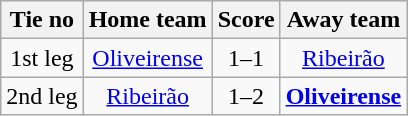<table class="wikitable" style="text-align:center">
<tr>
<th style= width="60px">Tie no</th>
<th style= width="150px">Home team</th>
<th style= width="60px">Score</th>
<th style= width="150px">Away team</th>
</tr>
<tr>
<td>1st leg</td>
<td><a href='#'>Oliveirense</a></td>
<td>1–1</td>
<td><a href='#'>Ribeirão</a></td>
</tr>
<tr>
<td>2nd leg</td>
<td><a href='#'>Ribeirão</a></td>
<td>1–2</td>
<td><strong><a href='#'>Oliveirense</a></strong></td>
</tr>
</table>
